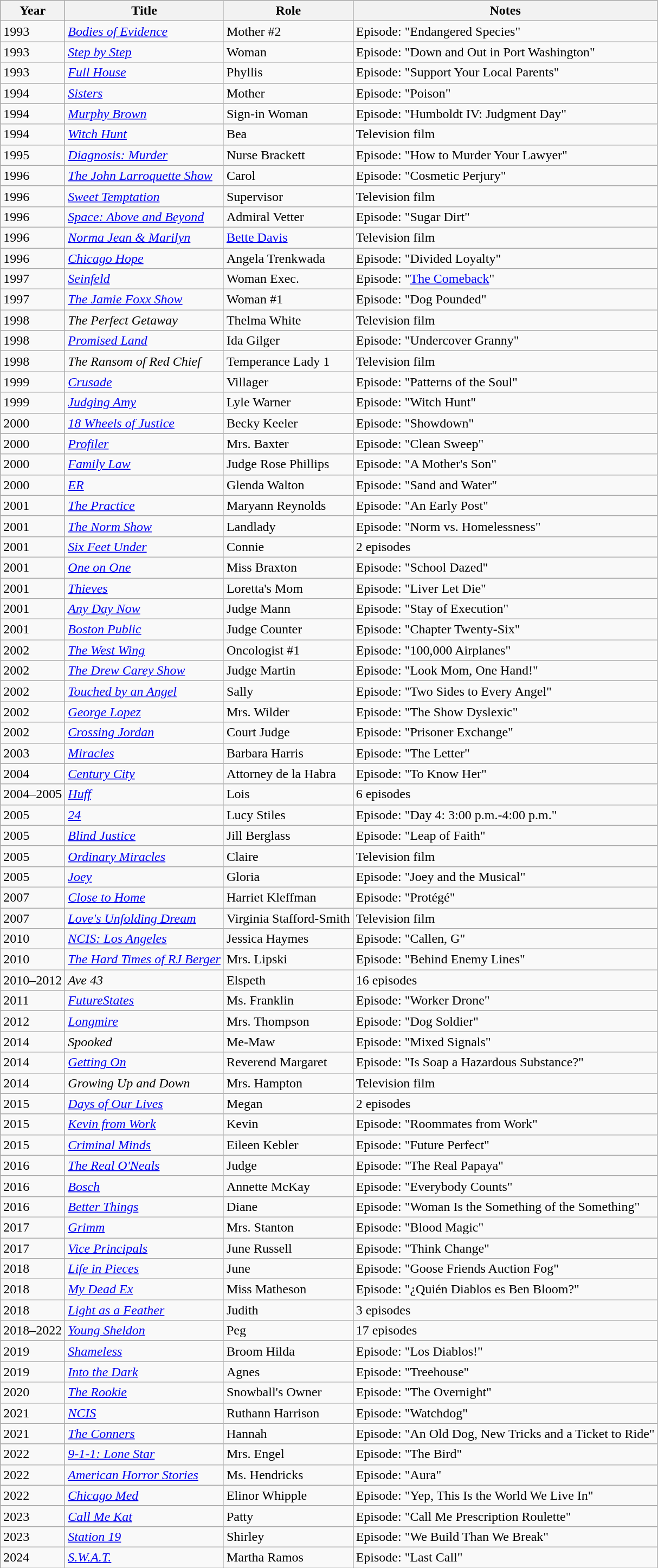<table class="wikitable sortable">
<tr>
<th>Year</th>
<th>Title</th>
<th>Role</th>
<th>Notes</th>
</tr>
<tr>
<td>1993</td>
<td><a href='#'><em>Bodies of Evidence</em></a></td>
<td>Mother #2</td>
<td>Episode: "Endangered Species"</td>
</tr>
<tr>
<td>1993</td>
<td><a href='#'><em>Step by Step</em></a></td>
<td>Woman</td>
<td>Episode: "Down and Out in Port Washington"</td>
</tr>
<tr>
<td>1993</td>
<td><em><a href='#'>Full House</a></em></td>
<td>Phyllis</td>
<td>Episode: "Support Your Local Parents"</td>
</tr>
<tr>
<td>1994</td>
<td><a href='#'><em>Sisters</em></a></td>
<td>Mother</td>
<td>Episode: "Poison"</td>
</tr>
<tr>
<td>1994</td>
<td><em><a href='#'>Murphy Brown</a></em></td>
<td>Sign-in Woman</td>
<td>Episode: "Humboldt IV: Judgment Day"</td>
</tr>
<tr>
<td>1994</td>
<td><a href='#'><em>Witch Hunt</em></a></td>
<td>Bea</td>
<td>Television film</td>
</tr>
<tr>
<td>1995</td>
<td><em><a href='#'>Diagnosis: Murder</a></em></td>
<td>Nurse Brackett</td>
<td>Episode: "How to Murder Your Lawyer"</td>
</tr>
<tr>
<td>1996</td>
<td><em><a href='#'>The John Larroquette Show</a></em></td>
<td>Carol</td>
<td>Episode: "Cosmetic Perjury"</td>
</tr>
<tr>
<td>1996</td>
<td><a href='#'><em>Sweet Temptation</em></a></td>
<td>Supervisor</td>
<td>Television film</td>
</tr>
<tr>
<td>1996</td>
<td><em><a href='#'>Space: Above and Beyond</a></em></td>
<td>Admiral Vetter</td>
<td>Episode: "Sugar Dirt"</td>
</tr>
<tr>
<td>1996</td>
<td><em><a href='#'>Norma Jean & Marilyn</a></em></td>
<td><a href='#'>Bette Davis</a></td>
<td>Television film</td>
</tr>
<tr>
<td>1996</td>
<td><em><a href='#'>Chicago Hope</a></em></td>
<td>Angela Trenkwada</td>
<td>Episode: "Divided Loyalty"</td>
</tr>
<tr>
<td>1997</td>
<td><em><a href='#'>Seinfeld</a></em></td>
<td>Woman Exec.</td>
<td>Episode: "<a href='#'>The Comeback</a>"</td>
</tr>
<tr>
<td>1997</td>
<td><em><a href='#'>The Jamie Foxx Show</a></em></td>
<td>Woman #1</td>
<td>Episode: "Dog Pounded"</td>
</tr>
<tr>
<td>1998</td>
<td><em>The Perfect Getaway</em></td>
<td>Thelma White</td>
<td>Television film</td>
</tr>
<tr>
<td>1998</td>
<td><a href='#'><em>Promised Land</em></a></td>
<td>Ida Gilger</td>
<td>Episode: "Undercover Granny"</td>
</tr>
<tr>
<td>1998</td>
<td><em>The Ransom of Red Chief</em></td>
<td>Temperance Lady 1</td>
<td>Television film</td>
</tr>
<tr>
<td>1999</td>
<td><a href='#'><em>Crusade</em></a></td>
<td>Villager</td>
<td>Episode: "Patterns of the Soul"</td>
</tr>
<tr>
<td>1999</td>
<td><em><a href='#'>Judging Amy</a></em></td>
<td>Lyle Warner</td>
<td>Episode: "Witch Hunt"</td>
</tr>
<tr>
<td>2000</td>
<td><em><a href='#'>18 Wheels of Justice</a></em></td>
<td>Becky Keeler</td>
<td>Episode: "Showdown"</td>
</tr>
<tr>
<td>2000</td>
<td><a href='#'><em>Profiler</em></a></td>
<td>Mrs. Baxter</td>
<td>Episode: "Clean Sweep"</td>
</tr>
<tr>
<td>2000</td>
<td><a href='#'><em>Family Law</em></a></td>
<td>Judge Rose Phillips</td>
<td>Episode: "A Mother's Son"</td>
</tr>
<tr>
<td>2000</td>
<td><a href='#'><em>ER</em></a></td>
<td>Glenda Walton</td>
<td>Episode: "Sand and Water"</td>
</tr>
<tr>
<td>2001</td>
<td><em><a href='#'>The Practice</a></em></td>
<td>Maryann Reynolds</td>
<td>Episode: "An Early Post"</td>
</tr>
<tr>
<td>2001</td>
<td><em><a href='#'>The Norm Show</a></em></td>
<td>Landlady</td>
<td>Episode: "Norm vs. Homelessness"</td>
</tr>
<tr>
<td>2001</td>
<td><a href='#'><em>Six Feet Under</em></a></td>
<td>Connie</td>
<td>2 episodes</td>
</tr>
<tr>
<td>2001</td>
<td><a href='#'><em>One on One</em></a></td>
<td>Miss Braxton</td>
<td>Episode: "School Dazed"</td>
</tr>
<tr>
<td>2001</td>
<td><a href='#'><em>Thieves</em></a></td>
<td>Loretta's Mom</td>
<td>Episode: "Liver Let Die"</td>
</tr>
<tr>
<td>2001</td>
<td><a href='#'><em>Any Day Now</em></a></td>
<td>Judge Mann</td>
<td>Episode: "Stay of Execution"</td>
</tr>
<tr>
<td>2001</td>
<td><em><a href='#'>Boston Public</a></em></td>
<td>Judge Counter</td>
<td>Episode: "Chapter Twenty-Six"</td>
</tr>
<tr>
<td>2002</td>
<td><em><a href='#'>The West Wing</a></em></td>
<td>Oncologist #1</td>
<td>Episode: "100,000 Airplanes"</td>
</tr>
<tr>
<td>2002</td>
<td><em><a href='#'>The Drew Carey Show</a></em></td>
<td>Judge Martin</td>
<td>Episode: "Look Mom, One Hand!"</td>
</tr>
<tr>
<td>2002</td>
<td><em><a href='#'>Touched by an Angel</a></em></td>
<td>Sally</td>
<td>Episode: "Two Sides to Every Angel"</td>
</tr>
<tr>
<td>2002</td>
<td><a href='#'><em>George Lopez</em></a></td>
<td>Mrs. Wilder</td>
<td>Episode: "The Show Dyslexic"</td>
</tr>
<tr>
<td>2002</td>
<td><em><a href='#'>Crossing Jordan</a></em></td>
<td>Court Judge</td>
<td>Episode: "Prisoner Exchange"</td>
</tr>
<tr>
<td>2003</td>
<td><a href='#'><em>Miracles</em></a></td>
<td>Barbara Harris</td>
<td>Episode: "The Letter"</td>
</tr>
<tr>
<td>2004</td>
<td><a href='#'><em>Century City</em></a></td>
<td>Attorney de la Habra</td>
<td>Episode: "To Know Her"</td>
</tr>
<tr>
<td>2004–2005</td>
<td><a href='#'><em>Huff</em></a></td>
<td>Lois</td>
<td>6 episodes</td>
</tr>
<tr>
<td>2005</td>
<td><a href='#'><em>24</em></a></td>
<td>Lucy Stiles</td>
<td>Episode: "Day 4: 3:00 p.m.-4:00 p.m."</td>
</tr>
<tr>
<td>2005</td>
<td><a href='#'><em>Blind Justice</em></a></td>
<td>Jill Berglass</td>
<td>Episode: "Leap of Faith"</td>
</tr>
<tr>
<td>2005</td>
<td><em><a href='#'>Ordinary Miracles</a></em></td>
<td>Claire</td>
<td>Television film</td>
</tr>
<tr>
<td>2005</td>
<td><a href='#'><em>Joey</em></a></td>
<td>Gloria</td>
<td>Episode: "Joey and the Musical"</td>
</tr>
<tr>
<td>2007</td>
<td><a href='#'><em>Close to Home</em></a></td>
<td>Harriet Kleffman</td>
<td>Episode: "Protégé"</td>
</tr>
<tr>
<td>2007</td>
<td><em><a href='#'>Love's Unfolding Dream</a></em></td>
<td>Virginia Stafford-Smith</td>
<td>Television film</td>
</tr>
<tr>
<td>2010</td>
<td><em><a href='#'>NCIS: Los Angeles</a></em></td>
<td>Jessica Haymes</td>
<td>Episode: "Callen, G"</td>
</tr>
<tr>
<td>2010</td>
<td><em><a href='#'>The Hard Times of RJ Berger</a></em></td>
<td>Mrs. Lipski</td>
<td>Episode: "Behind Enemy Lines"</td>
</tr>
<tr>
<td>2010–2012</td>
<td><em>Ave 43</em></td>
<td>Elspeth</td>
<td>16 episodes</td>
</tr>
<tr>
<td>2011</td>
<td><em><a href='#'>FutureStates</a></em></td>
<td>Ms. Franklin</td>
<td>Episode: "Worker Drone"</td>
</tr>
<tr>
<td>2012</td>
<td><a href='#'><em>Longmire</em></a></td>
<td>Mrs. Thompson</td>
<td>Episode: "Dog Soldier"</td>
</tr>
<tr>
<td>2014</td>
<td><em>Spooked</em></td>
<td>Me-Maw</td>
<td>Episode: "Mixed Signals"</td>
</tr>
<tr>
<td>2014</td>
<td><a href='#'><em>Getting On</em></a></td>
<td>Reverend Margaret</td>
<td>Episode: "Is Soap a Hazardous Substance?"</td>
</tr>
<tr>
<td>2014</td>
<td><em>Growing Up and Down</em></td>
<td>Mrs. Hampton</td>
<td>Television film</td>
</tr>
<tr>
<td>2015</td>
<td><em><a href='#'>Days of Our Lives</a></em></td>
<td>Megan</td>
<td>2 episodes</td>
</tr>
<tr>
<td>2015</td>
<td><em><a href='#'>Kevin from Work</a></em></td>
<td>Kevin</td>
<td>Episode: "Roommates from Work"</td>
</tr>
<tr>
<td>2015</td>
<td><em><a href='#'>Criminal Minds</a></em></td>
<td>Eileen Kebler</td>
<td>Episode: "Future Perfect"</td>
</tr>
<tr>
<td>2016</td>
<td><em><a href='#'>The Real O'Neals</a></em></td>
<td>Judge</td>
<td>Episode: "The Real Papaya"</td>
</tr>
<tr>
<td>2016</td>
<td><a href='#'><em>Bosch</em></a></td>
<td>Annette McKay</td>
<td>Episode: "Everybody Counts"</td>
</tr>
<tr>
<td>2016</td>
<td><a href='#'><em>Better Things</em></a></td>
<td>Diane</td>
<td>Episode: "Woman Is the Something of the Something"</td>
</tr>
<tr>
<td>2017</td>
<td><a href='#'><em>Grimm</em></a></td>
<td>Mrs. Stanton</td>
<td>Episode: "Blood Magic"</td>
</tr>
<tr>
<td>2017</td>
<td><em><a href='#'>Vice Principals</a></em></td>
<td>June Russell</td>
<td>Episode: "Think Change"</td>
</tr>
<tr>
<td>2018</td>
<td><em><a href='#'>Life in Pieces</a></em></td>
<td>June</td>
<td>Episode: "Goose Friends Auction Fog"</td>
</tr>
<tr>
<td>2018</td>
<td><em><a href='#'>My Dead Ex</a></em></td>
<td>Miss Matheson</td>
<td>Episode: "¿Quién Diablos es Ben Bloom?"</td>
</tr>
<tr>
<td>2018</td>
<td><a href='#'><em>Light as a Feather</em></a></td>
<td>Judith</td>
<td>3 episodes</td>
</tr>
<tr>
<td>2018–2022</td>
<td><em><a href='#'>Young Sheldon</a></em></td>
<td>Peg</td>
<td>17 episodes</td>
</tr>
<tr>
<td>2019</td>
<td><a href='#'><em>Shameless</em></a></td>
<td>Broom Hilda</td>
<td>Episode: "Los Diablos!"</td>
</tr>
<tr>
<td>2019</td>
<td><a href='#'><em>Into the Dark</em></a></td>
<td>Agnes</td>
<td>Episode: "Treehouse"</td>
</tr>
<tr>
<td>2020</td>
<td><a href='#'><em>The Rookie</em></a></td>
<td>Snowball's Owner</td>
<td>Episode: "The Overnight"</td>
</tr>
<tr>
<td>2021</td>
<td><a href='#'><em>NCIS</em></a></td>
<td>Ruthann Harrison</td>
<td>Episode: "Watchdog"</td>
</tr>
<tr>
<td>2021</td>
<td><em><a href='#'>The Conners</a></em></td>
<td>Hannah</td>
<td>Episode: "An Old Dog, New Tricks and a Ticket to Ride"</td>
</tr>
<tr>
<td>2022</td>
<td><em><a href='#'>9-1-1: Lone Star</a></em></td>
<td>Mrs. Engel</td>
<td>Episode: "The Bird"</td>
</tr>
<tr>
<td>2022</td>
<td><em><a href='#'>American Horror Stories</a></em></td>
<td>Ms. Hendricks</td>
<td>Episode: "Aura"</td>
</tr>
<tr>
<td>2022</td>
<td><em><a href='#'>Chicago Med</a></em></td>
<td>Elinor Whipple</td>
<td>Episode: "Yep, This Is the World We Live In"</td>
</tr>
<tr>
<td>2023</td>
<td><em><a href='#'>Call Me Kat</a></em></td>
<td>Patty</td>
<td>Episode: "Call Me Prescription Roulette"</td>
</tr>
<tr>
<td>2023</td>
<td><em><a href='#'>Station 19</a></em></td>
<td>Shirley</td>
<td>Episode: "We Build Than We Break"</td>
</tr>
<tr>
<td>2024</td>
<td><em><a href='#'>S.W.A.T.</a></em></td>
<td>Martha Ramos</td>
<td>Episode: "Last Call"</td>
</tr>
</table>
